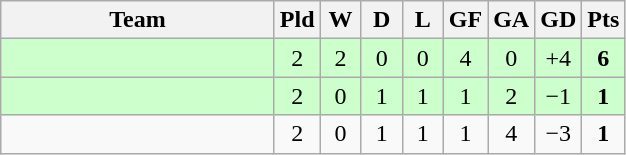<table class="wikitable" style="text-align:center">
<tr>
<th width=175>Team</th>
<th style="width:20px;" abbr="Played">Pld</th>
<th style="width:20px;" abbr="Won">W</th>
<th style="width:20px;" abbr="Drawn">D</th>
<th style="width:20px;" abbr="Lost">L</th>
<th style="width:20px;" abbr="Goals for">GF</th>
<th style="width:20px;" abbr="Goals against">GA</th>
<th style="width:20px;" abbr="Goal difference">GD</th>
<th style="width:20px;" abbr="Points">Pts</th>
</tr>
<tr style="background:#cfc;">
<td align=left></td>
<td>2</td>
<td>2</td>
<td>0</td>
<td>0</td>
<td>4</td>
<td>0</td>
<td>+4</td>
<td><strong>6</strong></td>
</tr>
<tr style="background:#cfc;">
<td align=left></td>
<td>2</td>
<td>0</td>
<td>1</td>
<td>1</td>
<td>1</td>
<td>2</td>
<td>−1</td>
<td><strong>1</strong></td>
</tr>
<tr>
<td align=left></td>
<td>2</td>
<td>0</td>
<td>1</td>
<td>1</td>
<td>1</td>
<td>4</td>
<td>−3</td>
<td><strong>1</strong></td>
</tr>
</table>
